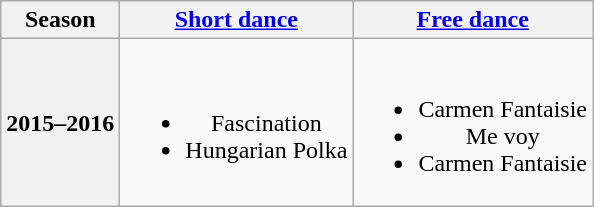<table class=wikitable style=text-align:center>
<tr>
<th>Season</th>
<th><a href='#'>Short dance</a></th>
<th><a href='#'>Free dance</a></th>
</tr>
<tr>
<th>2015–2016 <br> </th>
<td><br><ul><li> Fascination <br></li><li> Hungarian Polka <br></li></ul></td>
<td><br><ul><li>Carmen Fantaisie <br></li><li>Me voy <br></li><li>Carmen Fantaisie <br></li></ul></td>
</tr>
</table>
